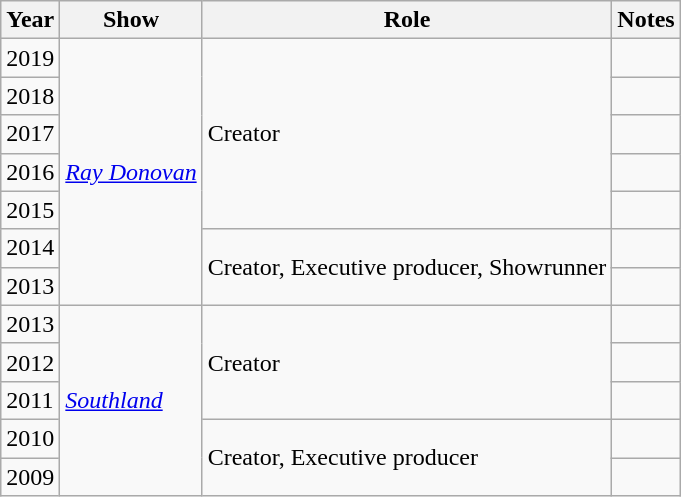<table class="wikitable">
<tr>
<th>Year</th>
<th>Show</th>
<th>Role</th>
<th>Notes</th>
</tr>
<tr>
<td>2019</td>
<td rowspan="7"><em><a href='#'>Ray Donovan</a></em></td>
<td rowspan="5">Creator</td>
<td></td>
</tr>
<tr>
<td>2018</td>
<td></td>
</tr>
<tr>
<td>2017</td>
<td></td>
</tr>
<tr>
<td>2016</td>
<td></td>
</tr>
<tr>
<td>2015</td>
<td></td>
</tr>
<tr>
<td>2014</td>
<td rowspan="2">Creator, Executive producer, Showrunner</td>
<td></td>
</tr>
<tr>
<td>2013</td>
<td></td>
</tr>
<tr>
<td>2013</td>
<td rowspan="5"><em><a href='#'>Southland</a></em></td>
<td rowspan="3">Creator</td>
<td></td>
</tr>
<tr>
<td>2012</td>
<td></td>
</tr>
<tr>
<td>2011</td>
<td></td>
</tr>
<tr>
<td>2010</td>
<td rowspan="2">Creator, Executive producer</td>
<td></td>
</tr>
<tr>
<td>2009</td>
<td></td>
</tr>
</table>
